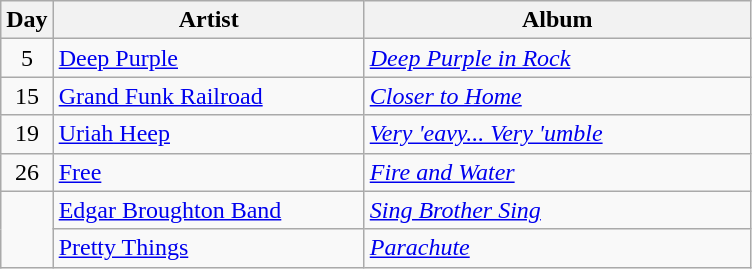<table class="wikitable" border="1">
<tr>
<th>Day</th>
<th width="200">Artist</th>
<th width="250">Album</th>
</tr>
<tr>
<td style="text-align:center;" rowspan="1">5</td>
<td><a href='#'>Deep Purple</a></td>
<td><em><a href='#'>Deep Purple in Rock</a></em></td>
</tr>
<tr>
<td style="text-align:center;" rowspan="1">15</td>
<td><a href='#'>Grand Funk Railroad</a></td>
<td><em><a href='#'>Closer to Home</a></em></td>
</tr>
<tr>
<td style="text-align:center;" rowspan="1">19</td>
<td><a href='#'>Uriah Heep</a></td>
<td><em><a href='#'>Very 'eavy... Very 'umble</a></em></td>
</tr>
<tr>
<td style="text-align:center;" rowspan="1">26</td>
<td><a href='#'>Free</a></td>
<td><em><a href='#'>Fire and Water</a></em></td>
</tr>
<tr>
<td rowspan="2"></td>
<td><a href='#'>Edgar Broughton Band</a></td>
<td><em><a href='#'>Sing Brother Sing</a></em></td>
</tr>
<tr>
<td><a href='#'>Pretty Things</a></td>
<td><em><a href='#'>Parachute</a></em></td>
</tr>
</table>
